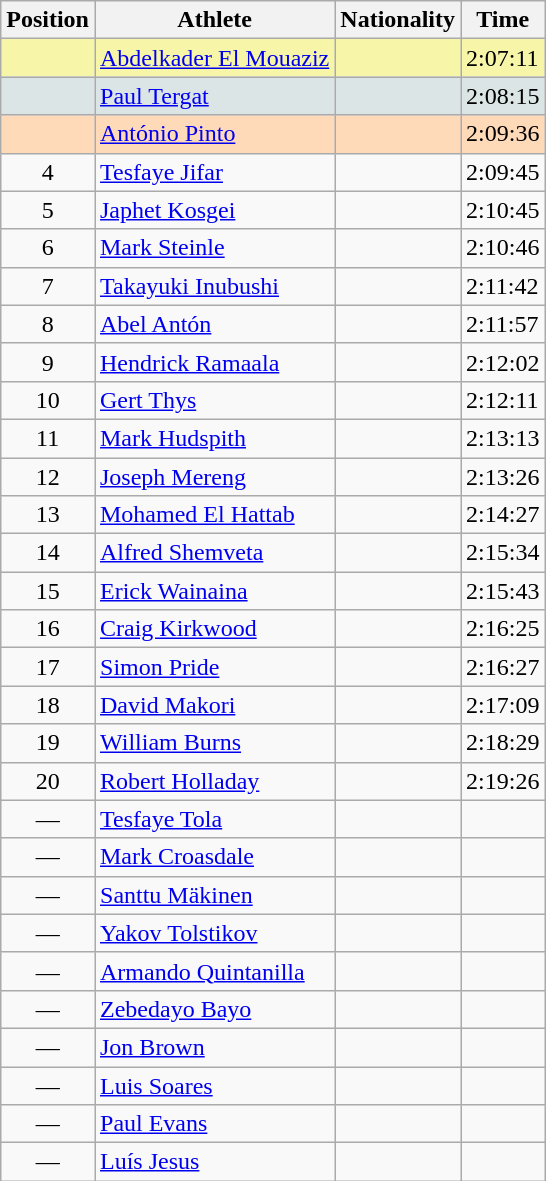<table class="wikitable sortable">
<tr>
<th>Position</th>
<th>Athlete</th>
<th>Nationality</th>
<th>Time</th>
</tr>
<tr bgcolor="#F7F6A8">
<td align=center></td>
<td><a href='#'>Abdelkader El Mouaziz</a></td>
<td></td>
<td>2:07:11</td>
</tr>
<tr bgcolor="#DCE5E5">
<td align=center></td>
<td><a href='#'>Paul Tergat</a></td>
<td></td>
<td>2:08:15</td>
</tr>
<tr bgcolor="#FFDAB9">
<td align=center></td>
<td><a href='#'>António Pinto</a></td>
<td></td>
<td>2:09:36</td>
</tr>
<tr>
<td align=center>4</td>
<td><a href='#'>Tesfaye Jifar</a></td>
<td></td>
<td>2:09:45</td>
</tr>
<tr>
<td align=center>5</td>
<td><a href='#'>Japhet Kosgei</a></td>
<td></td>
<td>2:10:45</td>
</tr>
<tr>
<td align=center>6</td>
<td><a href='#'>Mark Steinle</a></td>
<td></td>
<td>2:10:46</td>
</tr>
<tr>
<td align=center>7</td>
<td><a href='#'>Takayuki Inubushi</a></td>
<td></td>
<td>2:11:42</td>
</tr>
<tr>
<td align=center>8</td>
<td><a href='#'>Abel Antón</a></td>
<td></td>
<td>2:11:57</td>
</tr>
<tr>
<td align=center>9</td>
<td><a href='#'>Hendrick Ramaala</a></td>
<td></td>
<td>2:12:02</td>
</tr>
<tr>
<td align=center>10</td>
<td><a href='#'>Gert Thys</a></td>
<td></td>
<td>2:12:11</td>
</tr>
<tr>
<td align=center>11</td>
<td><a href='#'>Mark Hudspith</a></td>
<td></td>
<td>2:13:13</td>
</tr>
<tr>
<td align=center>12</td>
<td><a href='#'>Joseph Mereng</a></td>
<td></td>
<td>2:13:26</td>
</tr>
<tr>
<td align=center>13</td>
<td><a href='#'>Mohamed El Hattab</a></td>
<td></td>
<td>2:14:27</td>
</tr>
<tr>
<td align=center>14</td>
<td><a href='#'>Alfred Shemveta</a></td>
<td></td>
<td>2:15:34</td>
</tr>
<tr>
<td align=center>15</td>
<td><a href='#'>Erick Wainaina</a></td>
<td></td>
<td>2:15:43</td>
</tr>
<tr>
<td align=center>16</td>
<td><a href='#'>Craig Kirkwood</a></td>
<td></td>
<td>2:16:25</td>
</tr>
<tr>
<td align=center>17</td>
<td><a href='#'>Simon Pride</a></td>
<td></td>
<td>2:16:27</td>
</tr>
<tr>
<td align=center>18</td>
<td><a href='#'>David Makori</a></td>
<td></td>
<td>2:17:09</td>
</tr>
<tr>
<td align=center>19</td>
<td><a href='#'>William Burns</a></td>
<td></td>
<td>2:18:29</td>
</tr>
<tr>
<td align=center>20</td>
<td><a href='#'>Robert Holladay</a></td>
<td></td>
<td>2:19:26</td>
</tr>
<tr>
<td align=center>—</td>
<td><a href='#'>Tesfaye Tola</a></td>
<td></td>
<td></td>
</tr>
<tr>
<td align=center>—</td>
<td><a href='#'>Mark Croasdale</a></td>
<td></td>
<td></td>
</tr>
<tr>
<td align=center>—</td>
<td><a href='#'>Santtu Mäkinen</a></td>
<td></td>
<td></td>
</tr>
<tr>
<td align=center>—</td>
<td><a href='#'>Yakov Tolstikov</a></td>
<td></td>
<td></td>
</tr>
<tr>
<td align=center>—</td>
<td><a href='#'>Armando Quintanilla</a></td>
<td></td>
<td></td>
</tr>
<tr>
<td align=center>—</td>
<td><a href='#'>Zebedayo Bayo</a></td>
<td></td>
<td></td>
</tr>
<tr>
<td align=center>—</td>
<td><a href='#'>Jon Brown</a></td>
<td></td>
<td></td>
</tr>
<tr>
<td align=center>—</td>
<td><a href='#'>Luis Soares</a></td>
<td></td>
<td></td>
</tr>
<tr>
<td align=center>—</td>
<td><a href='#'>Paul Evans</a></td>
<td></td>
<td></td>
</tr>
<tr>
<td align=center>—</td>
<td><a href='#'>Luís Jesus</a></td>
<td></td>
<td></td>
</tr>
</table>
